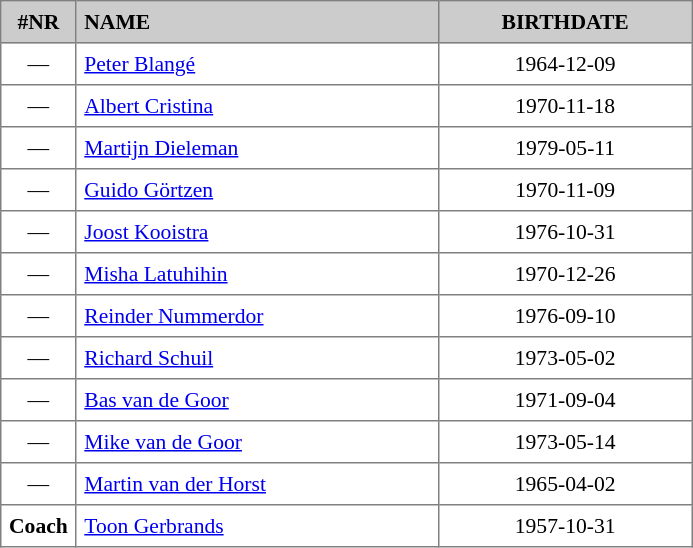<table border="1" cellspacing="2" cellpadding="5" style="border-collapse: collapse; font-size: 90%;">
<tr style="background: #cccccc">
<th>#NR</th>
<th style="text-align: left; width: 16em">NAME</th>
<th style="width: 11em">BIRTHDATE</th>
</tr>
<tr>
<td align="center">—</td>
<td><a href='#'>Peter Blangé</a></td>
<td align="center">1964-12-09</td>
</tr>
<tr>
<td align="center">—</td>
<td><a href='#'>Albert Cristina</a></td>
<td align="center">1970-11-18</td>
</tr>
<tr>
<td align="center">—</td>
<td><a href='#'>Martijn Dieleman</a></td>
<td align="center">1979-05-11</td>
</tr>
<tr>
<td align="center">—</td>
<td><a href='#'>Guido Görtzen</a></td>
<td align="center">1970-11-09</td>
</tr>
<tr>
<td align="center">—</td>
<td><a href='#'>Joost Kooistra</a></td>
<td align="center">1976-10-31</td>
</tr>
<tr>
<td align="center">—</td>
<td><a href='#'>Misha Latuhihin</a></td>
<td align="center">1970-12-26</td>
</tr>
<tr>
<td align="center">—</td>
<td><a href='#'>Reinder Nummerdor</a></td>
<td align="center">1976-09-10</td>
</tr>
<tr>
<td align="center">—</td>
<td><a href='#'>Richard Schuil</a></td>
<td align="center">1973-05-02</td>
</tr>
<tr>
<td align="center">—</td>
<td><a href='#'>Bas van de Goor</a></td>
<td align="center">1971-09-04</td>
</tr>
<tr>
<td align="center">—</td>
<td><a href='#'>Mike van de Goor</a></td>
<td align="center">1973-05-14</td>
</tr>
<tr>
<td align="center">—</td>
<td><a href='#'>Martin van der Horst</a></td>
<td align="center">1965-04-02</td>
</tr>
<tr>
<td align="center"><strong>Coach</strong></td>
<td><a href='#'>Toon Gerbrands</a></td>
<td align="center">1957-10-31</td>
</tr>
</table>
